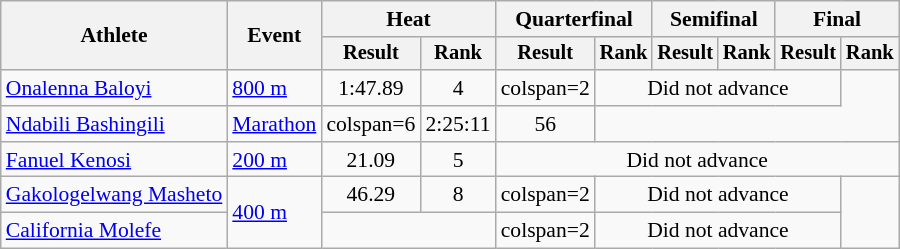<table class=wikitable style="font-size:90%">
<tr>
<th rowspan="2">Athlete</th>
<th rowspan="2">Event</th>
<th colspan="2">Heat</th>
<th colspan="2">Quarterfinal</th>
<th colspan="2">Semifinal</th>
<th colspan="2">Final</th>
</tr>
<tr style="font-size:95%">
<th>Result</th>
<th>Rank</th>
<th>Result</th>
<th>Rank</th>
<th>Result</th>
<th>Rank</th>
<th>Result</th>
<th>Rank</th>
</tr>
<tr align=center>
<td align=left><a href='#'>Onalenna Baloyi</a></td>
<td align=left><a href='#'>800 m</a></td>
<td>1:47.89</td>
<td>4</td>
<td>colspan=2 </td>
<td colspan=4>Did not advance</td>
</tr>
<tr align=center>
<td align=left><a href='#'>Ndabili Bashingili</a></td>
<td align=left><a href='#'>Marathon</a></td>
<td>colspan=6 </td>
<td>2:25:11</td>
<td>56</td>
</tr>
<tr align=center>
<td align=left><a href='#'>Fanuel Kenosi</a></td>
<td align=left><a href='#'>200 m</a></td>
<td>21.09</td>
<td>5</td>
<td colspan=6>Did not advance</td>
</tr>
<tr align=center>
<td align=left><a href='#'>Gakologelwang Masheto</a></td>
<td align=left rowspan=2><a href='#'>400 m</a></td>
<td>46.29</td>
<td>8</td>
<td>colspan=2 </td>
<td colspan=4>Did not advance</td>
</tr>
<tr align=center>
<td align=left><a href='#'>California Molefe</a></td>
<td colspan=2></td>
<td>colspan=2 </td>
<td colspan=4>Did not advance</td>
</tr>
</table>
